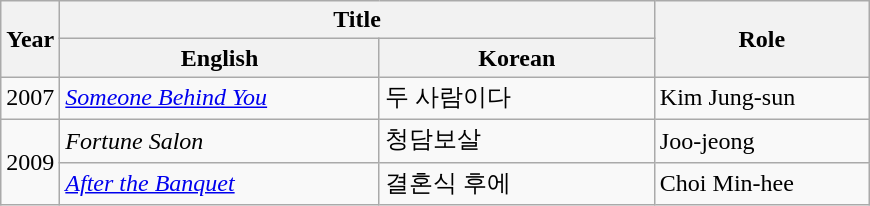<table class="wikitable sortable plainrowheaders">
<tr>
<th scope="col" rowspan="2">Year</th>
<th scope="col" colspan="2">Title</th>
<th scope="col" rowspan="2" style="width:8.5em;">Role</th>
</tr>
<tr>
<th scope="col" style="width:12.85em;">English</th>
<th scope="col" style="width:11em;">Korean</th>
</tr>
<tr>
<td>2007</td>
<td><em><a href='#'>Someone Behind You</a></em></td>
<td>두 사람이다</td>
<td>Kim Jung-sun</td>
</tr>
<tr>
<td rowspan="2">2009</td>
<td><em>Fortune Salon</em></td>
<td>청담보살</td>
<td>Joo-jeong</td>
</tr>
<tr>
<td><em><a href='#'>After the Banquet</a></em></td>
<td>결혼식 후에</td>
<td>Choi Min-hee</td>
</tr>
</table>
